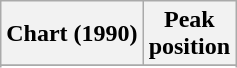<table class="wikitable sortable plainrowheaders" style="text-align:center">
<tr>
<th scope="col">Chart (1990)</th>
<th scope="col">Peak<br>position</th>
</tr>
<tr>
</tr>
<tr>
</tr>
<tr>
</tr>
<tr>
</tr>
</table>
